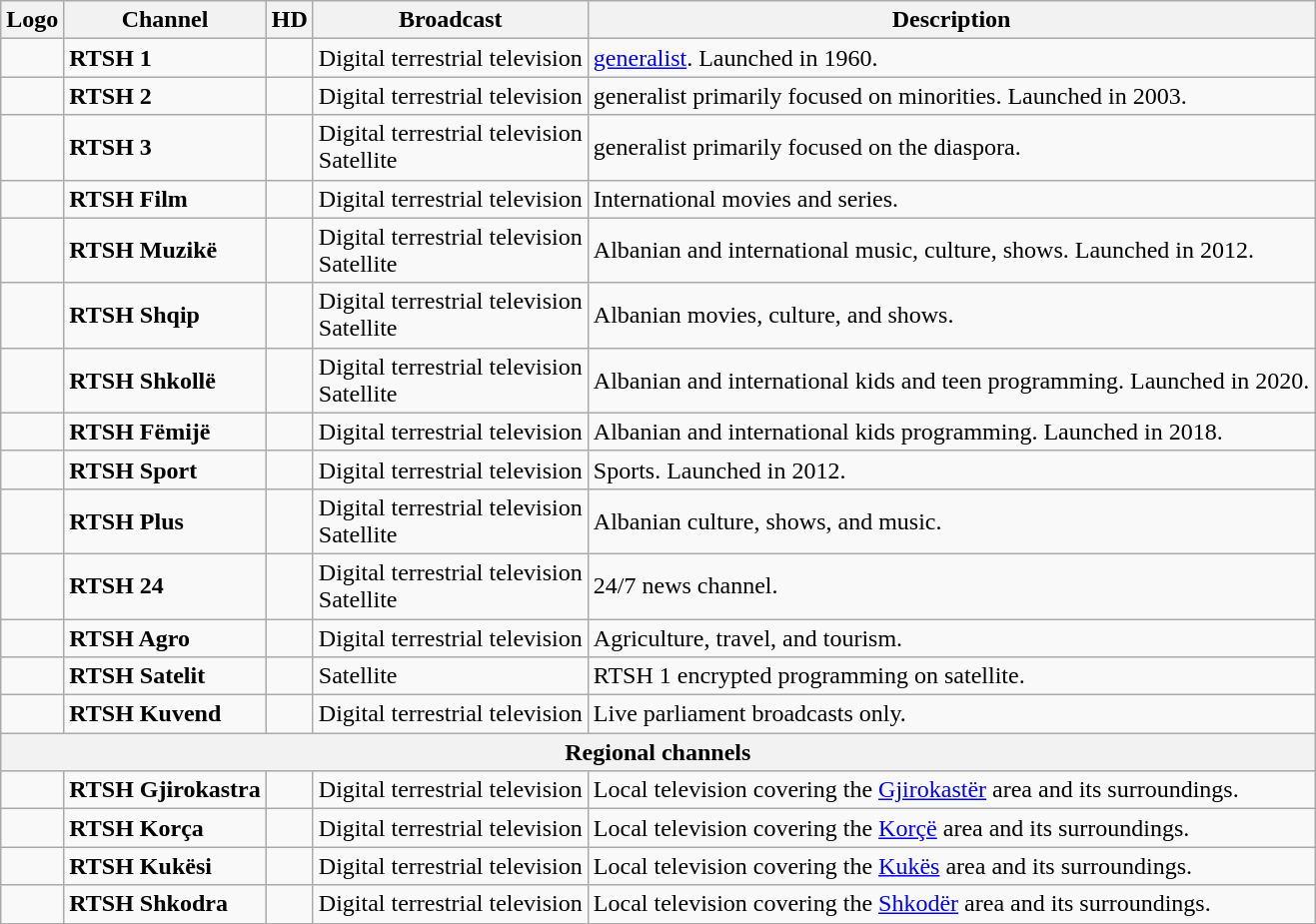<table class="wikitable">
<tr>
<th>Logo</th>
<th>Channel</th>
<th>HD</th>
<th>Broadcast</th>
<th>Description</th>
</tr>
<tr>
<td></td>
<td><strong>RTSH 1</strong></td>
<td></td>
<td>Digital terrestrial television</td>
<td><a href='#'>generalist</a>. Launched in 1960.</td>
</tr>
<tr>
<td></td>
<td><strong>RTSH 2</strong></td>
<td></td>
<td>Digital terrestrial television</td>
<td>generalist primarily focused on minorities. Launched in 2003.</td>
</tr>
<tr>
<td></td>
<td><strong>RTSH 3</strong></td>
<td></td>
<td>Digital terrestrial television<br>Satellite</td>
<td>generalist primarily focused on the diaspora.</td>
</tr>
<tr>
<td></td>
<td><strong>RTSH Film</strong></td>
<td></td>
<td>Digital terrestrial television</td>
<td>International movies and series.</td>
</tr>
<tr>
<td></td>
<td><strong>RTSH Muzikë</strong></td>
<td></td>
<td>Digital terrestrial television<br>Satellite</td>
<td>Albanian and international music, culture, shows. Launched in 2012.</td>
</tr>
<tr>
<td></td>
<td><strong>RTSH Shqip</strong></td>
<td></td>
<td>Digital terrestrial television<br>Satellite</td>
<td>Albanian movies, culture, and shows.</td>
</tr>
<tr>
<td></td>
<td><strong>RTSH Shkollë</strong></td>
<td></td>
<td>Digital terrestrial television<br>Satellite</td>
<td>Albanian and international kids and teen programming. Launched in 2020.</td>
</tr>
<tr>
<td></td>
<td><strong>RTSH Fëmijë</strong></td>
<td></td>
<td>Digital terrestrial television</td>
<td>Albanian and international kids programming. Launched in 2018.</td>
</tr>
<tr>
<td></td>
<td><strong>RTSH Sport</strong></td>
<td></td>
<td>Digital terrestrial television</td>
<td>Sports. Launched in 2012.</td>
</tr>
<tr>
<td></td>
<td><strong>RTSH Plus</strong></td>
<td></td>
<td>Digital terrestrial television<br>Satellite</td>
<td>Albanian culture, shows, and music.</td>
</tr>
<tr>
<td></td>
<td><strong>RTSH 24</strong></td>
<td></td>
<td>Digital terrestrial television<br>Satellite</td>
<td>24/7 news channel.</td>
</tr>
<tr>
<td></td>
<td><strong>RTSH Agro</strong></td>
<td></td>
<td>Digital terrestrial television</td>
<td>Agriculture, travel, and tourism.</td>
</tr>
<tr>
<td></td>
<td><strong>RTSH Satelit</strong></td>
<td></td>
<td>Satellite</td>
<td>RTSH 1 encrypted programming on satellite.</td>
</tr>
<tr>
<td></td>
<td><strong>RTSH Kuvend</strong></td>
<td></td>
<td>Digital terrestrial television</td>
<td>Live parliament broadcasts only.</td>
</tr>
<tr>
<th colspan="5">Regional channels</th>
</tr>
<tr>
<td></td>
<td><strong>RTSH Gjirokastra</strong></td>
<td></td>
<td>Digital terrestrial television</td>
<td>Local television covering the <a href='#'>Gjirokastër</a> area and its surroundings.</td>
</tr>
<tr>
<td></td>
<td><strong>RTSH Korça</strong></td>
<td></td>
<td>Digital terrestrial television</td>
<td>Local television covering the <a href='#'>Korçë</a> area and its surroundings.</td>
</tr>
<tr>
<td></td>
<td><strong>RTSH Kukësi</strong></td>
<td></td>
<td>Digital terrestrial television</td>
<td>Local television covering the <a href='#'>Kukës</a> area and its surroundings.</td>
</tr>
<tr>
<td></td>
<td><strong>RTSH Shkodra</strong></td>
<td></td>
<td>Digital terrestrial television</td>
<td>Local television covering the <a href='#'>Shkodër</a> area and its surroundings.</td>
</tr>
</table>
